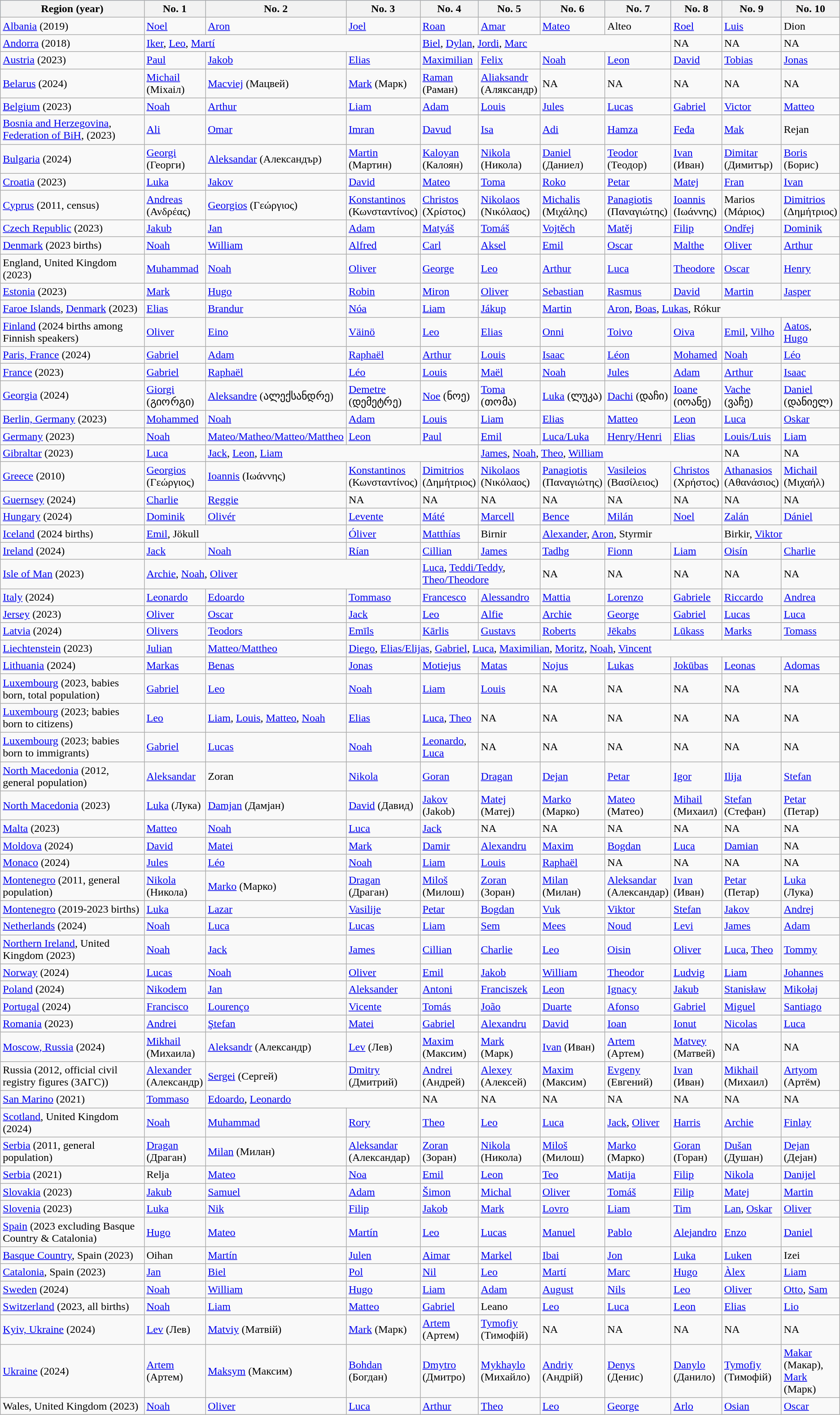<table class="wikitable">
<tr style="background:#a0d0ff;">
<th width=300>Region (year)</th>
<th>No. 1</th>
<th>No. 2</th>
<th>No. 3</th>
<th>No. 4</th>
<th>No. 5</th>
<th>No. 6</th>
<th>No. 7</th>
<th>No. 8</th>
<th>No. 9</th>
<th>No. 10</th>
</tr>
<tr>
<td><a href='#'>Albania</a>  (2019)</td>
<td><a href='#'>Noel</a></td>
<td><a href='#'>Aron</a></td>
<td><a href='#'>Joel</a></td>
<td><a href='#'>Roan</a></td>
<td><a href='#'>Amar</a></td>
<td><a href='#'>Mateo</a></td>
<td>Alteo</td>
<td><a href='#'>Roel</a></td>
<td><a href='#'>Luis</a></td>
<td>Dion</td>
</tr>
<tr>
<td><a href='#'>Andorra</a> (2018)</td>
<td colspan=3><a href='#'>Iker</a>, <a href='#'>Leo</a>, <a href='#'>Martí</a></td>
<td colspan=4><a href='#'>Biel</a>, <a href='#'>Dylan</a>, <a href='#'>Jordi</a>, <a href='#'>Marc</a></td>
<td>NA</td>
<td>NA</td>
<td>NA</td>
</tr>
<tr>
<td><a href='#'>Austria</a>   (2023)</td>
<td><a href='#'>Paul</a></td>
<td><a href='#'>Jakob</a></td>
<td><a href='#'>Elias</a></td>
<td><a href='#'>Maximilian</a></td>
<td><a href='#'>Felix</a></td>
<td><a href='#'>Noah</a></td>
<td><a href='#'>Leon</a></td>
<td><a href='#'>David</a></td>
<td><a href='#'>Tobias</a></td>
<td><a href='#'>Jonas</a></td>
</tr>
<tr>
<td><a href='#'>Belarus</a> (2024)</td>
<td><a href='#'>Michail</a> (Міхаіл)</td>
<td><a href='#'>Macviej</a> (Мацвей)</td>
<td><a href='#'>Mark</a> (Марк)</td>
<td><a href='#'>Raman</a> (Раман)</td>
<td><a href='#'>Aliaksandr</a> (Аляксандр)</td>
<td>NA</td>
<td>NA</td>
<td>NA</td>
<td>NA</td>
<td>NA</td>
</tr>
<tr>
<td><a href='#'>Belgium</a>  (2023)</td>
<td><a href='#'>Noah</a></td>
<td><a href='#'>Arthur</a></td>
<td><a href='#'>Liam</a></td>
<td><a href='#'>Adam</a></td>
<td><a href='#'>Louis</a></td>
<td><a href='#'>Jules</a></td>
<td><a href='#'>Lucas</a></td>
<td><a href='#'>Gabriel</a></td>
<td><a href='#'>Victor</a></td>
<td><a href='#'>Matteo</a></td>
</tr>
<tr>
<td><a href='#'>Bosnia and Herzegovina</a>, <a href='#'>Federation of BiH</a>, (2023)</td>
<td><a href='#'>Ali</a></td>
<td><a href='#'>Omar</a></td>
<td><a href='#'>Imran</a></td>
<td><a href='#'>Davud</a></td>
<td><a href='#'>Isa</a></td>
<td><a href='#'>Adi</a></td>
<td><a href='#'>Hamza</a></td>
<td><a href='#'>Feđa</a></td>
<td><a href='#'>Mak</a></td>
<td>Rejan</td>
</tr>
<tr>
<td><a href='#'>Bulgaria</a>  (2024)</td>
<td><a href='#'>Georgi</a> (Георги)</td>
<td><a href='#'>Aleksandar</a> (Александър)</td>
<td><a href='#'>Martin</a> (Мартин)</td>
<td><a href='#'>Kaloyan</a> (Калоян)</td>
<td><a href='#'>Nikola</a> (Никола)</td>
<td><a href='#'>Daniel</a> (Даниел)</td>
<td><a href='#'>Teodor</a> (Теодор)</td>
<td><a href='#'>Ivan</a> (Иван)</td>
<td><a href='#'>Dimitar</a> (Димитър)</td>
<td><a href='#'>Boris</a> (Борис)</td>
</tr>
<tr>
<td><a href='#'>Croatia</a> (2023)</td>
<td><a href='#'>Luka</a></td>
<td><a href='#'>Jakov</a></td>
<td><a href='#'>David</a></td>
<td><a href='#'>Mateo</a></td>
<td><a href='#'>Toma</a></td>
<td><a href='#'>Roko</a></td>
<td><a href='#'>Petar</a></td>
<td><a href='#'>Matej</a></td>
<td><a href='#'>Fran</a></td>
<td><a href='#'>Ivan</a></td>
</tr>
<tr>
<td><a href='#'>Cyprus</a> (2011, census)</td>
<td><a href='#'>Andreas</a> (Ανδρέας)</td>
<td><a href='#'>Georgios</a> (Γεώργιος)</td>
<td><a href='#'>Konstantinos</a> (Κωνσταντίνος)</td>
<td><a href='#'>Christos</a> (Χρίστος)</td>
<td><a href='#'>Nikolaos</a> (Νικόλαος)</td>
<td><a href='#'>Michalis</a> (Μιχάλης)</td>
<td><a href='#'>Panagiotis</a> (Παναγιώτης)</td>
<td><a href='#'>Ioannis</a> (Ιωάννης)</td>
<td>Marios (Μάριος)</td>
<td><a href='#'>Dimitrios</a> (Δημήτριος)</td>
</tr>
<tr>
<td><a href='#'>Czech Republic</a> (2023)</td>
<td><a href='#'>Jakub</a></td>
<td><a href='#'>Jan</a></td>
<td><a href='#'>Adam</a></td>
<td><a href='#'>Matyáš</a></td>
<td><a href='#'>Tomáš</a></td>
<td><a href='#'>Vojtěch</a></td>
<td><a href='#'>Matěj</a></td>
<td><a href='#'>Filip</a></td>
<td><a href='#'>Ondřej</a></td>
<td><a href='#'>Dominik</a></td>
</tr>
<tr>
<td><a href='#'>Denmark</a> (2023 births)</td>
<td><a href='#'>Noah</a></td>
<td><a href='#'>William</a></td>
<td><a href='#'>Alfred</a></td>
<td><a href='#'>Carl</a></td>
<td><a href='#'>Aksel</a></td>
<td><a href='#'>Emil</a></td>
<td><a href='#'>Oscar</a></td>
<td><a href='#'>Malthe</a></td>
<td><a href='#'>Oliver</a></td>
<td><a href='#'>Arthur</a></td>
</tr>
<tr>
<td>England, United Kingdom (2023)</td>
<td><a href='#'>Muhammad</a></td>
<td><a href='#'>Noah</a></td>
<td><a href='#'>Oliver</a></td>
<td><a href='#'>George</a></td>
<td><a href='#'>Leo</a></td>
<td><a href='#'>Arthur</a></td>
<td><a href='#'>Luca</a></td>
<td><a href='#'>Theodore</a></td>
<td><a href='#'>Oscar</a></td>
<td><a href='#'>Henry</a></td>
</tr>
<tr>
<td><a href='#'>Estonia</a>  (2023)</td>
<td><a href='#'>Mark</a></td>
<td><a href='#'>Hugo</a></td>
<td><a href='#'>Robin</a></td>
<td><a href='#'>Miron</a></td>
<td><a href='#'>Oliver</a></td>
<td><a href='#'>Sebastian</a></td>
<td><a href='#'>Rasmus</a></td>
<td><a href='#'>David</a></td>
<td><a href='#'>Martin</a></td>
<td><a href='#'>Jasper</a></td>
</tr>
<tr>
<td><a href='#'>Faroe Islands</a>, <a href='#'>Denmark</a>  (2023)</td>
<td><a href='#'>Elias</a></td>
<td><a href='#'>Brandur</a></td>
<td><a href='#'>Nóa</a></td>
<td><a href='#'>Liam</a></td>
<td><a href='#'>Jákup</a></td>
<td><a href='#'>Martin</a></td>
<td colspan=4><a href='#'>Aron</a>, <a href='#'>Boas</a>, <a href='#'>Lukas</a>, Rókur</td>
</tr>
<tr>
<td><a href='#'>Finland</a> (2024 births among Finnish speakers)</td>
<td><a href='#'>Oliver</a></td>
<td><a href='#'>Eino</a></td>
<td><a href='#'>Väinö</a></td>
<td><a href='#'>Leo</a></td>
<td><a href='#'>Elias</a></td>
<td><a href='#'>Onni</a></td>
<td><a href='#'>Toivo</a></td>
<td><a href='#'>Oiva</a></td>
<td><a href='#'>Emil</a>, <a href='#'>Vilho</a></td>
<td><a href='#'>Aatos</a>, <a href='#'>Hugo</a></td>
</tr>
<tr>
<td><a href='#'>Paris, France</a> (2024)</td>
<td><a href='#'>Gabriel</a></td>
<td><a href='#'>Adam</a></td>
<td><a href='#'>Raphaël</a></td>
<td><a href='#'>Arthur</a></td>
<td><a href='#'>Louis</a></td>
<td><a href='#'>Isaac</a></td>
<td><a href='#'>Léon</a></td>
<td><a href='#'>Mohamed</a></td>
<td><a href='#'>Noah</a></td>
<td><a href='#'>Léo</a></td>
</tr>
<tr>
<td><a href='#'>France</a> (2023)</td>
<td><a href='#'>Gabriel</a></td>
<td><a href='#'>Raphaël</a></td>
<td><a href='#'>Léo</a></td>
<td><a href='#'>Louis</a></td>
<td><a href='#'>Maël</a></td>
<td><a href='#'>Noah</a></td>
<td><a href='#'>Jules</a></td>
<td><a href='#'>Adam</a></td>
<td><a href='#'>Arthur</a></td>
<td><a href='#'>Isaac</a></td>
</tr>
<tr>
<td><a href='#'>Georgia</a> (2024)</td>
<td><a href='#'>Giorgi</a> (გიორგი)</td>
<td><a href='#'>Aleksandre</a> (ალექსანდრე)</td>
<td><a href='#'>Demetre</a> (დემეტრე)</td>
<td><a href='#'>Noe</a> (ნოე)</td>
<td><a href='#'>Toma</a> (თომა)</td>
<td><a href='#'>Luka</a> (ლუკა)</td>
<td><a href='#'>Dachi</a> (დაჩი)</td>
<td><a href='#'>Ioane</a> (იოანე)</td>
<td><a href='#'>Vache</a> (ვაჩე)</td>
<td><a href='#'>Daniel</a> (დანიელ)</td>
</tr>
<tr>
<td><a href='#'>Berlin, Germany</a> (2023)</td>
<td><a href='#'>Mohammed</a></td>
<td><a href='#'>Noah</a></td>
<td><a href='#'>Adam</a></td>
<td><a href='#'>Louis</a></td>
<td><a href='#'>Liam</a></td>
<td><a href='#'>Elias</a></td>
<td><a href='#'>Matteo</a></td>
<td><a href='#'>Leon</a></td>
<td><a href='#'>Luca</a></td>
<td><a href='#'>Oskar</a></td>
</tr>
<tr>
<td><a href='#'>Germany</a>   (2023)</td>
<td><a href='#'>Noah</a></td>
<td><a href='#'>Mateo/Matheo/Matteo/Mattheo</a></td>
<td><a href='#'>Leon</a></td>
<td><a href='#'>Paul</a></td>
<td><a href='#'>Emil</a></td>
<td><a href='#'>Luca/Luka</a></td>
<td><a href='#'>Henry/Henri</a></td>
<td><a href='#'>Elias</a></td>
<td><a href='#'>Louis/Luis</a></td>
<td><a href='#'>Liam</a></td>
</tr>
<tr>
<td><a href='#'>Gibraltar</a> (2023)</td>
<td><a href='#'>Luca</a></td>
<td colspan=3><a href='#'>Jack</a>, <a href='#'>Leon</a>, <a href='#'>Liam</a></td>
<td colspan=4><a href='#'>James</a>, <a href='#'>Noah</a>, <a href='#'>Theo</a>,  <a href='#'>William</a></td>
<td>NA</td>
<td>NA</td>
</tr>
<tr>
<td><a href='#'>Greece</a> (2010)</td>
<td><a href='#'>Georgios</a> (Γεώργιος)</td>
<td><a href='#'>Ioannis</a> (Ιωάννης)</td>
<td><a href='#'>Konstantinos</a> (Κωνσταντίνος)</td>
<td><a href='#'>Dimitrios</a> (Δημήτριος)</td>
<td><a href='#'>Nikolaos</a> (Νικόλαος)</td>
<td><a href='#'>Panagiotis</a> (Παναγιώτης)</td>
<td><a href='#'>Vasileios</a> (Βασίλειος)</td>
<td><a href='#'>Christos</a> (Χρήστος)</td>
<td><a href='#'>Athanasios</a> (Αθανάσιος)</td>
<td><a href='#'>Michail</a> (Μιχαήλ)</td>
</tr>
<tr>
<td><a href='#'>Guernsey</a> (2024)</td>
<td><a href='#'>Charlie</a></td>
<td><a href='#'>Reggie</a></td>
<td>NA</td>
<td>NA</td>
<td>NA</td>
<td>NA</td>
<td>NA</td>
<td>NA</td>
<td>NA</td>
<td>NA</td>
</tr>
<tr>
<td><a href='#'>Hungary</a> (2024)</td>
<td><a href='#'>Dominik</a></td>
<td><a href='#'>Olivér</a></td>
<td><a href='#'>Levente</a></td>
<td><a href='#'>Máté</a></td>
<td><a href='#'>Marcell</a></td>
<td><a href='#'>Bence</a></td>
<td><a href='#'>Milán</a></td>
<td><a href='#'>Noel</a></td>
<td><a href='#'>Zalán</a></td>
<td><a href='#'>Dániel</a></td>
</tr>
<tr>
<td><a href='#'>Iceland</a> (2024 births)</td>
<td colspan=2><a href='#'>Emil</a>, Jökull</td>
<td><a href='#'>Óliver</a></td>
<td><a href='#'>Matthías</a></td>
<td>Birnir</td>
<td colspan=3><a href='#'>Alexander</a>, <a href='#'>Aron</a>, Styrmir</td>
<td colspan=2>Birkir, <a href='#'>Viktor</a></td>
</tr>
<tr>
<td><a href='#'>Ireland</a>   (2024)</td>
<td><a href='#'>Jack</a></td>
<td><a href='#'>Noah</a></td>
<td><a href='#'>Rían</a></td>
<td><a href='#'>Cillian</a></td>
<td><a href='#'>James</a></td>
<td><a href='#'>Tadhg</a></td>
<td><a href='#'>Fionn</a></td>
<td><a href='#'>Liam</a></td>
<td><a href='#'>Oisín</a></td>
<td><a href='#'>Charlie</a></td>
</tr>
<tr>
<td><a href='#'>Isle of Man</a>  (2023)</td>
<td colspan=3><a href='#'>Archie</a>, <a href='#'>Noah</a>, <a href='#'>Oliver</a></td>
<td colspan=2><a href='#'>Luca</a>, <a href='#'>Teddi/Teddy</a>, <a href='#'>Theo/Theodore</a></td>
<td>NA</td>
<td>NA</td>
<td>NA</td>
<td>NA</td>
<td>NA</td>
</tr>
<tr>
<td><a href='#'>Italy</a> (2024)</td>
<td><a href='#'>Leonardo</a></td>
<td><a href='#'>Edoardo</a></td>
<td><a href='#'>Tommaso</a></td>
<td><a href='#'>Francesco</a></td>
<td><a href='#'>Alessandro</a></td>
<td><a href='#'>Mattia</a></td>
<td><a href='#'>Lorenzo</a></td>
<td><a href='#'>Gabriele</a></td>
<td><a href='#'>Riccardo</a></td>
<td><a href='#'>Andrea</a></td>
</tr>
<tr>
<td><a href='#'>Jersey</a> (2023)</td>
<td><a href='#'>Oliver</a></td>
<td><a href='#'>Oscar</a></td>
<td><a href='#'>Jack</a></td>
<td><a href='#'>Leo</a></td>
<td><a href='#'>Alfie</a></td>
<td><a href='#'>Archie</a></td>
<td><a href='#'>George</a></td>
<td><a href='#'>Gabriel</a></td>
<td><a href='#'>Lucas</a></td>
<td><a href='#'>Luca</a></td>
</tr>
<tr>
<td><a href='#'>Latvia</a> (2024)</td>
<td><a href='#'>Olivers</a></td>
<td><a href='#'>Teodors</a></td>
<td><a href='#'>Emīls</a></td>
<td><a href='#'> Kārlis</a></td>
<td><a href='#'>Gustavs</a></td>
<td><a href='#'>Roberts</a></td>
<td><a href='#'>Jēkabs</a></td>
<td><a href='#'>Lūkass</a></td>
<td><a href='#'>Marks</a></td>
<td><a href='#'>Tomass</a></td>
</tr>
<tr>
<td><a href='#'>Liechtenstein</a>  (2023)</td>
<td><a href='#'>Julian</a></td>
<td><a href='#'>Matteo/Mattheo</a></td>
<td colspan=8><a href='#'>Diego</a>, <a href='#'>Elias/Elijas</a>, <a href='#'>Gabriel</a>, <a href='#'>Luca</a>, <a href='#'>Maximilian</a>, <a href='#'>Moritz</a>, <a href='#'>Noah</a>, <a href='#'>Vincent</a></td>
</tr>
<tr>
<td><a href='#'>Lithuania</a>  (2024)</td>
<td><a href='#'>Markas</a></td>
<td><a href='#'>Benas</a></td>
<td><a href='#'>Jonas</a></td>
<td><a href='#'>Motiejus</a></td>
<td><a href='#'>Matas</a></td>
<td><a href='#'>Nojus</a></td>
<td><a href='#'>Lukas</a></td>
<td><a href='#'>Jokūbas</a></td>
<td><a href='#'>Leonas</a></td>
<td><a href='#'>Adomas</a></td>
</tr>
<tr>
<td><a href='#'>Luxembourg</a> (2023, babies born, total population)</td>
<td><a href='#'>Gabriel</a></td>
<td><a href='#'>Leo</a></td>
<td><a href='#'>Noah</a></td>
<td><a href='#'>Liam</a></td>
<td><a href='#'>Louis</a></td>
<td>NA</td>
<td>NA</td>
<td>NA</td>
<td>NA</td>
<td>NA</td>
</tr>
<tr>
<td><a href='#'>Luxembourg</a>  (2023; babies born to citizens)</td>
<td><a href='#'>Leo</a></td>
<td><a href='#'>Liam</a>, <a href='#'>Louis</a>, <a href='#'>Matteo</a>, <a href='#'>Noah</a></td>
<td><a href='#'>Elias</a></td>
<td><a href='#'>Luca</a>, <a href='#'>Theo</a></td>
<td>NA</td>
<td>NA</td>
<td>NA</td>
<td>NA</td>
<td>NA</td>
<td>NA</td>
</tr>
<tr>
<td><a href='#'>Luxembourg</a> (2023; babies born to immigrants)</td>
<td><a href='#'>Gabriel</a></td>
<td><a href='#'>Lucas</a></td>
<td><a href='#'>Noah</a></td>
<td><a href='#'>Leonardo</a>, <a href='#'>Luca</a></td>
<td>NA</td>
<td>NA</td>
<td>NA</td>
<td>NA</td>
<td>NA</td>
<td>NA</td>
</tr>
<tr>
<td><a href='#'>North Macedonia</a>  (2012, general population)</td>
<td><a href='#'>Aleksandar</a></td>
<td>Zoran</td>
<td><a href='#'>Nikola</a></td>
<td><a href='#'>Goran</a></td>
<td><a href='#'>Dragan</a></td>
<td><a href='#'>Dejan</a></td>
<td><a href='#'>Petar</a></td>
<td><a href='#'>Igor</a></td>
<td><a href='#'>Ilija</a></td>
<td><a href='#'>Stefan</a></td>
</tr>
<tr>
<td><a href='#'>North Macedonia</a> (2023)</td>
<td><a href='#'>Luka</a> (Лука)</td>
<td><a href='#'>Damjan</a> (Дамјан)</td>
<td><a href='#'>David</a> (Давид)</td>
<td><a href='#'>Jakov</a> (Jakob)</td>
<td><a href='#'>Matej</a> (Матеј)</td>
<td><a href='#'>Marko</a> (Марко)</td>
<td><a href='#'>Mateo</a> (Матео)</td>
<td><a href='#'>Mihail</a> (Михаил)</td>
<td><a href='#'>Stefan</a> (Стефан)</td>
<td><a href='#'>Petar</a> (Петар)</td>
</tr>
<tr>
<td><a href='#'>Malta</a> (2023)</td>
<td><a href='#'>Matteo</a></td>
<td><a href='#'>Noah</a></td>
<td><a href='#'>Luca</a></td>
<td><a href='#'>Jack</a></td>
<td>NA</td>
<td>NA</td>
<td>NA</td>
<td>NA</td>
<td>NA</td>
<td>NA</td>
</tr>
<tr>
<td><a href='#'>Moldova</a> (2024)</td>
<td><a href='#'>David</a></td>
<td><a href='#'>Matei</a></td>
<td><a href='#'>Mark</a></td>
<td><a href='#'>Damir</a></td>
<td><a href='#'>Alexandru</a></td>
<td><a href='#'>Maxim</a></td>
<td><a href='#'>Bogdan</a></td>
<td><a href='#'>Luca</a></td>
<td><a href='#'>Damian</a></td>
<td>NA</td>
</tr>
<tr>
<td><a href='#'>Monaco</a> (2024)</td>
<td><a href='#'>Jules</a></td>
<td><a href='#'>Léo</a></td>
<td><a href='#'>Noah</a></td>
<td><a href='#'>Liam</a></td>
<td><a href='#'>Louis</a></td>
<td><a href='#'>Raphaël</a></td>
<td>NA</td>
<td>NA</td>
<td>NA</td>
<td>NA</td>
</tr>
<tr>
<td><a href='#'>Montenegro</a> (2011, general population)</td>
<td><a href='#'>Nikola</a> (Никола)</td>
<td><a href='#'>Marko</a> (Марко)</td>
<td><a href='#'>Dragan</a> (Драган)</td>
<td><a href='#'>Miloš</a> (Милош)</td>
<td><a href='#'>Zoran</a> (Зоран)</td>
<td><a href='#'>Milan</a> (Милан)</td>
<td><a href='#'>Aleksandar</a> (Александар)</td>
<td><a href='#'>Ivan</a> (Иван)</td>
<td><a href='#'>Petar</a> (Петар)</td>
<td><a href='#'>Luka</a> (Лука)</td>
</tr>
<tr>
<td><a href='#'>Montenegro</a> (2019-2023 births)</td>
<td><a href='#'>Luka</a></td>
<td><a href='#'>Lazar</a></td>
<td><a href='#'>Vasilije</a></td>
<td><a href='#'>Petar</a></td>
<td><a href='#'>Bogdan</a></td>
<td><a href='#'>Vuk</a></td>
<td><a href='#'>Viktor</a></td>
<td><a href='#'>Stefan</a></td>
<td><a href='#'>Jakov</a></td>
<td><a href='#'>Andrej</a></td>
</tr>
<tr>
<td><a href='#'>Netherlands</a>   (2024)</td>
<td><a href='#'>Noah</a></td>
<td><a href='#'>Luca</a></td>
<td><a href='#'>Lucas</a></td>
<td><a href='#'>Liam</a></td>
<td><a href='#'>Sem</a></td>
<td><a href='#'>Mees</a></td>
<td><a href='#'>Noud</a></td>
<td><a href='#'>Levi</a></td>
<td><a href='#'>James</a></td>
<td><a href='#'>Adam</a></td>
</tr>
<tr>
<td><a href='#'>Northern Ireland</a>, United Kingdom   (2023)</td>
<td><a href='#'>Noah</a></td>
<td><a href='#'>Jack</a></td>
<td><a href='#'>James</a></td>
<td><a href='#'>Cillian</a></td>
<td><a href='#'>Charlie</a></td>
<td><a href='#'>Leo</a></td>
<td><a href='#'>Oisin</a></td>
<td><a href='#'>Oliver</a></td>
<td><a href='#'>Luca</a>, <a href='#'>Theo</a></td>
<td><a href='#'>Tommy</a></td>
</tr>
<tr>
<td><a href='#'>Norway</a>   (2024)</td>
<td><a href='#'>Lucas</a></td>
<td><a href='#'>Noah</a></td>
<td><a href='#'>Oliver</a></td>
<td><a href='#'>Emil</a></td>
<td><a href='#'>Jakob</a></td>
<td><a href='#'>William</a></td>
<td><a href='#'>Theodor</a></td>
<td><a href='#'>Ludvig</a></td>
<td><a href='#'>Liam</a></td>
<td><a href='#'>Johannes</a></td>
</tr>
<tr>
<td><a href='#'>Poland</a>   (2024)</td>
<td><a href='#'>Nikodem</a></td>
<td><a href='#'>Jan</a></td>
<td><a href='#'>Aleksander</a></td>
<td><a href='#'>Antoni</a></td>
<td><a href='#'>Franciszek</a></td>
<td><a href='#'>Leon</a></td>
<td><a href='#'>Ignacy</a></td>
<td><a href='#'>Jakub</a></td>
<td><a href='#'>Stanisław</a></td>
<td><a href='#'>Mikołaj</a></td>
</tr>
<tr>
<td><a href='#'>Portugal</a>  (2024)</td>
<td><a href='#'>Francisco</a></td>
<td><a href='#'>Lourenço</a></td>
<td><a href='#'>Vicente</a></td>
<td><a href='#'>Tomás</a></td>
<td><a href='#'>João</a></td>
<td><a href='#'>Duarte</a></td>
<td><a href='#'>Afonso</a></td>
<td><a href='#'>Gabriel</a></td>
<td><a href='#'>Miguel</a></td>
<td><a href='#'>Santiago</a></td>
</tr>
<tr>
<td><a href='#'>Romania</a>  (2023)</td>
<td><a href='#'>Andrei</a></td>
<td><a href='#'>Ştefan</a></td>
<td><a href='#'>Matei</a></td>
<td><a href='#'>Gabriel</a></td>
<td><a href='#'>Alexandru</a></td>
<td><a href='#'>David</a></td>
<td><a href='#'>Ioan</a></td>
<td><a href='#'>Ionut</a></td>
<td><a href='#'>Nicolas</a></td>
<td><a href='#'>Luca</a></td>
</tr>
<tr>
<td><a href='#'>Moscow, Russia</a> (2024)</td>
<td><a href='#'>Mikhail</a> (Михаила)</td>
<td><a href='#'>Aleksandr</a> (Александр)</td>
<td><a href='#'>Lev</a> (Лев)</td>
<td><a href='#'>Maxim</a> (Максим)</td>
<td><a href='#'>Mark</a> (Марк)</td>
<td><a href='#'>Ivan</a> (Иван)</td>
<td><a href='#'>Artem</a> (Артем)</td>
<td><a href='#'>Matvey</a> (Матвей)</td>
<td>NA</td>
<td>NA</td>
</tr>
<tr>
<td>Russia (2012, official civil registry figures (ЗАГС))</td>
<td><a href='#'>Alexander</a> (Александр)</td>
<td><a href='#'>Sergei</a> (Сергей)</td>
<td><a href='#'>Dmitry</a> (Дмитрий)</td>
<td><a href='#'>Andrei</a> (Андрей)</td>
<td><a href='#'>Alexey</a> (Алексей)</td>
<td><a href='#'>Maxim</a> (Максим)</td>
<td><a href='#'>Evgeny</a> (Евгений)</td>
<td><a href='#'>Ivan</a> (Иван)</td>
<td><a href='#'>Mikhail</a> (Михаил)</td>
<td><a href='#'>Artyom</a> (Артём)</td>
</tr>
<tr>
<td><a href='#'>San Marino</a> (2021)</td>
<td><a href='#'>Tommaso</a></td>
<td colspan=2><a href='#'>Edoardo</a>, <a href='#'>Leonardo</a></td>
<td>NA</td>
<td>NA</td>
<td>NA</td>
<td>NA</td>
<td>NA</td>
<td>NA</td>
<td>NA</td>
</tr>
<tr>
<td><a href='#'>Scotland</a>, United Kingdom   (2024)</td>
<td><a href='#'>Noah</a></td>
<td><a href='#'>Muhammad</a></td>
<td><a href='#'>Rory</a></td>
<td><a href='#'>Theo</a></td>
<td><a href='#'>Leo</a></td>
<td><a href='#'>Luca</a></td>
<td><a href='#'>Jack</a>, <a href='#'>Oliver</a></td>
<td><a href='#'>Harris</a></td>
<td><a href='#'>Archie</a></td>
<td><a href='#'>Finlay</a></td>
</tr>
<tr>
<td><a href='#'>Serbia</a> (2011, general population)</td>
<td><a href='#'>Dragan</a> (Драган)</td>
<td><a href='#'>Milan</a> (Милан)</td>
<td><a href='#'>Aleksandar</a> (Александар)</td>
<td><a href='#'>Zoran</a> (Зоран)</td>
<td><a href='#'>Nikola</a> (Никола)</td>
<td><a href='#'>Miloš</a> (Милош)</td>
<td><a href='#'>Marko</a> (Марко)</td>
<td><a href='#'>Goran</a> (Горан)</td>
<td><a href='#'>Dušan</a> (Душан)</td>
<td><a href='#'>Dejan</a> (Дејан)</td>
</tr>
<tr>
<td><a href='#'>Serbia</a>  (2021)</td>
<td>Relja</td>
<td><a href='#'>Mateo</a></td>
<td><a href='#'>Noa</a></td>
<td><a href='#'>Emil</a></td>
<td><a href='#'>Leon</a></td>
<td><a href='#'>Teo</a></td>
<td><a href='#'>Matija</a></td>
<td><a href='#'>Filip</a></td>
<td><a href='#'>Nikola</a></td>
<td><a href='#'>Danijel</a></td>
</tr>
<tr>
<td><a href='#'>Slovakia</a>  (2023)</td>
<td><a href='#'>Jakub</a></td>
<td><a href='#'>Samuel</a></td>
<td><a href='#'>Adam</a></td>
<td><a href='#'>Šimon</a></td>
<td><a href='#'>Michal</a></td>
<td><a href='#'>Oliver</a></td>
<td><a href='#'>Tomáš</a></td>
<td><a href='#'>Filip</a></td>
<td><a href='#'>Matej</a></td>
<td><a href='#'>Martin</a></td>
</tr>
<tr>
<td><a href='#'>Slovenia</a> (2023)</td>
<td><a href='#'>Luka</a></td>
<td><a href='#'>Nik</a></td>
<td><a href='#'>Filip</a></td>
<td><a href='#'>Jakob</a></td>
<td><a href='#'>Mark</a></td>
<td><a href='#'>Lovro</a></td>
<td><a href='#'>Liam</a></td>
<td><a href='#'>Tim</a></td>
<td><a href='#'>Lan</a>, <a href='#'>Oskar</a></td>
<td><a href='#'>Oliver</a></td>
</tr>
<tr>
<td><a href='#'>Spain</a>  (2023 excluding Basque Country & Catalonia)</td>
<td><a href='#'>Hugo</a></td>
<td><a href='#'>Mateo</a></td>
<td><a href='#'>Martín</a></td>
<td><a href='#'>Leo</a></td>
<td><a href='#'>Lucas</a></td>
<td><a href='#'>Manuel</a></td>
<td><a href='#'>Pablo</a></td>
<td><a href='#'>Alejandro</a></td>
<td><a href='#'>Enzo</a></td>
<td><a href='#'>Daniel</a></td>
</tr>
<tr>
<td><a href='#'>Basque Country</a>, Spain  (2023)</td>
<td>Oihan</td>
<td><a href='#'>Martín</a></td>
<td><a href='#'>Julen</a></td>
<td><a href='#'>Aimar</a></td>
<td><a href='#'>Markel</a></td>
<td><a href='#'>Ibai</a></td>
<td><a href='#'>Jon</a></td>
<td><a href='#'>Luka</a></td>
<td><a href='#'>Luken</a></td>
<td>Izei</td>
</tr>
<tr>
<td><a href='#'>Catalonia</a>, Spain  (2023)</td>
<td><a href='#'>Jan</a></td>
<td [><a href='#'>Biel</a></td>
<td><a href='#'>Pol</a></td>
<td><a href='#'>Nil</a></td>
<td><a href='#'>Leo</a></td>
<td><a href='#'>Martí</a></td>
<td><a href='#'>Marc</a></td>
<td><a href='#'>Hugo</a></td>
<td><a href='#'>Àlex</a></td>
<td><a href='#'>Liam</a></td>
</tr>
<tr>
<td><a href='#'>Sweden</a>   (2024)</td>
<td><a href='#'>Noah</a></td>
<td><a href='#'>William</a></td>
<td><a href='#'>Hugo</a></td>
<td><a href='#'>Liam</a></td>
<td><a href='#'>Adam</a></td>
<td><a href='#'>August</a></td>
<td><a href='#'>Nils</a></td>
<td><a href='#'>Leo</a></td>
<td><a href='#'>Oliver</a></td>
<td><a href='#'>Otto</a>, <a href='#'>Sam</a></td>
</tr>
<tr>
<td><a href='#'>Switzerland</a> (2023, all births)</td>
<td><a href='#'>Noah</a></td>
<td><a href='#'>Liam</a></td>
<td><a href='#'>Matteo</a></td>
<td><a href='#'>Gabriel</a></td>
<td>Leano</td>
<td><a href='#'>Leo</a></td>
<td><a href='#'>Luca</a></td>
<td><a href='#'>Leon</a></td>
<td><a href='#'>Elias</a></td>
<td><a href='#'>Lio</a></td>
</tr>
<tr>
<td><a href='#'>Kyiv, Ukraine</a> (2024)</td>
<td><a href='#'>Lev</a> (Лев)</td>
<td><a href='#'>Matviy</a> (Матвій)</td>
<td><a href='#'>Mark</a>  (Марк)</td>
<td><a href='#'>Artem</a> (Артем)</td>
<td><a href='#'>Tymofiy</a> (Тимофій)</td>
<td>NA</td>
<td>NA</td>
<td>NA</td>
<td>NA</td>
<td>NA</td>
</tr>
<tr>
<td><a href='#'>Ukraine</a> (2024)</td>
<td><a href='#'>Artem</a> (Артем)</td>
<td><a href='#'>Maksym</a> (Максим)</td>
<td><a href='#'>Bohdan</a> (Богдан)</td>
<td><a href='#'>Dmytro</a> (Дмитро)</td>
<td><a href='#'>Mykhaylo</a> (Михайло)</td>
<td><a href='#'>Andriy</a> (Андрій)</td>
<td><a href='#'>Denys</a> (Денис)</td>
<td><a href='#'>Danylo</a> (Данило)</td>
<td><a href='#'>Tymofiy</a> (Тимофій)</td>
<td><a href='#'>Makar</a> (Макар), <a href='#'>Mark</a> (Марк)</td>
</tr>
<tr>
<td>Wales, United Kingdom  (2023)</td>
<td><a href='#'>Noah</a></td>
<td><a href='#'>Oliver</a></td>
<td><a href='#'>Luca</a></td>
<td><a href='#'>Arthur</a></td>
<td><a href='#'>Theo</a></td>
<td><a href='#'>Leo</a></td>
<td><a href='#'>George</a></td>
<td><a href='#'>Arlo</a></td>
<td><a href='#'>Osian</a></td>
<td><a href='#'>Oscar</a></td>
</tr>
</table>
